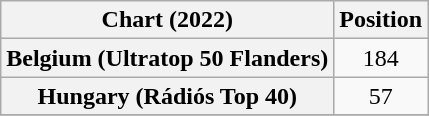<table class="wikitable plainrowheaders" style="text-align:center">
<tr>
<th scope="col">Chart (2022)</th>
<th scope="col">Position</th>
</tr>
<tr>
<th scope="row">Belgium (Ultratop 50 Flanders)</th>
<td>184</td>
</tr>
<tr>
<th scope="row">Hungary (Rádiós Top 40)</th>
<td>57</td>
</tr>
<tr>
</tr>
</table>
